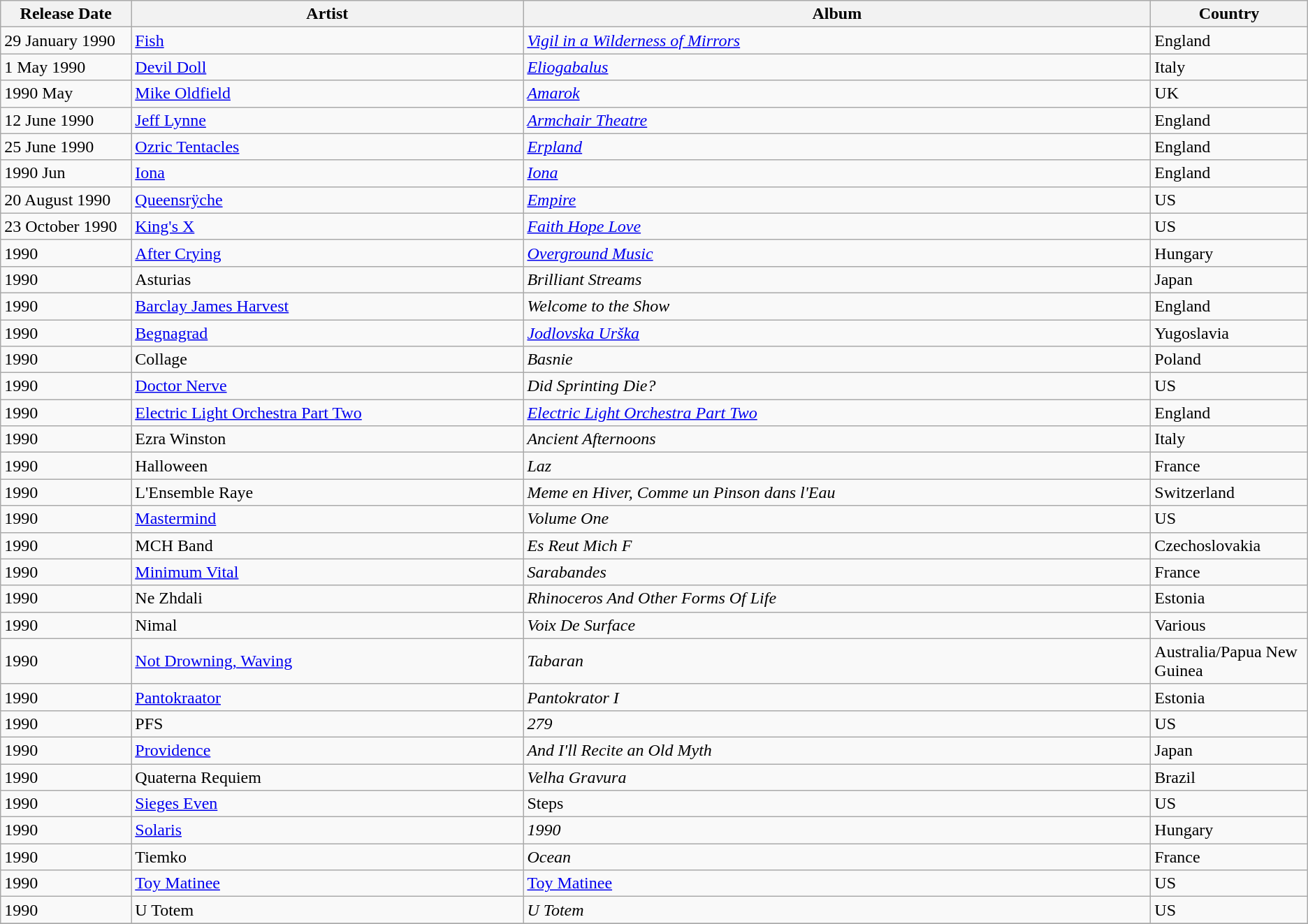<table class="wikitable">
<tr>
<th align=center width="10%">Release Date</th>
<th align=center width="30%">Artist</th>
<th align=center width="48%">Album</th>
<th align=center width="12%">Country</th>
</tr>
<tr>
<td>29 January 1990</td>
<td><a href='#'>Fish</a></td>
<td><em><a href='#'>Vigil in a Wilderness of Mirrors</a></em></td>
<td>England</td>
</tr>
<tr>
<td>1 May 1990</td>
<td><a href='#'>Devil Doll</a></td>
<td><em><a href='#'>Eliogabalus</a></em></td>
<td>Italy</td>
</tr>
<tr>
<td>1990 May</td>
<td><a href='#'>Mike Oldfield</a></td>
<td><em><a href='#'>Amarok</a></em></td>
<td>UK</td>
</tr>
<tr>
<td>12 June 1990</td>
<td><a href='#'>Jeff Lynne</a></td>
<td><em><a href='#'>Armchair Theatre</a></em></td>
<td>England</td>
</tr>
<tr>
<td>25 June 1990</td>
<td><a href='#'>Ozric Tentacles</a></td>
<td><em><a href='#'>Erpland</a></em></td>
<td>England</td>
</tr>
<tr>
<td>1990 Jun</td>
<td><a href='#'>Iona</a></td>
<td><em><a href='#'>Iona</a></em></td>
<td>England</td>
</tr>
<tr>
<td>20 August 1990</td>
<td><a href='#'>Queensrÿche</a></td>
<td><em><a href='#'>Empire</a></em></td>
<td>US</td>
</tr>
<tr>
<td>23 October 1990</td>
<td><a href='#'>King's X</a></td>
<td><em><a href='#'>Faith Hope Love</a></em></td>
<td>US</td>
</tr>
<tr>
<td>1990</td>
<td><a href='#'>After Crying</a></td>
<td><em><a href='#'>Overground Music</a></em></td>
<td>Hungary</td>
</tr>
<tr>
<td>1990</td>
<td>Asturias</td>
<td><em>Brilliant Streams</em></td>
<td>Japan</td>
</tr>
<tr>
<td>1990</td>
<td><a href='#'>Barclay James Harvest</a></td>
<td><em>Welcome to the Show</em></td>
<td>England</td>
</tr>
<tr>
<td>1990</td>
<td><a href='#'>Begnagrad</a></td>
<td><em><a href='#'>Jodlovska Urška</a></em></td>
<td>Yugoslavia</td>
</tr>
<tr>
<td>1990</td>
<td>Collage</td>
<td><em>Basnie</em></td>
<td>Poland</td>
</tr>
<tr>
<td>1990</td>
<td><a href='#'>Doctor Nerve</a></td>
<td><em>Did Sprinting Die?</em></td>
<td>US</td>
</tr>
<tr>
<td>1990</td>
<td><a href='#'>Electric Light Orchestra Part Two</a></td>
<td><em><a href='#'>Electric Light Orchestra Part Two</a></em></td>
<td>England</td>
</tr>
<tr>
<td>1990</td>
<td>Ezra Winston</td>
<td><em>Ancient Afternoons</em></td>
<td>Italy</td>
</tr>
<tr>
<td>1990</td>
<td>Halloween</td>
<td><em>Laz</em></td>
<td>France</td>
</tr>
<tr>
<td>1990</td>
<td>L'Ensemble Raye</td>
<td><em>Meme en Hiver, Comme un Pinson dans l'Eau</em></td>
<td>Switzerland</td>
</tr>
<tr>
<td>1990</td>
<td><a href='#'>Mastermind</a></td>
<td><em>Volume One</em></td>
<td>US</td>
</tr>
<tr>
<td>1990</td>
<td>MCH Band</td>
<td><em>Es Reut Mich F</em></td>
<td>Czechoslovakia</td>
</tr>
<tr>
<td>1990</td>
<td><a href='#'>Minimum Vital</a></td>
<td><em>Sarabandes</em></td>
<td>France</td>
</tr>
<tr>
<td>1990</td>
<td>Ne Zhdali</td>
<td><em>Rhinoceros And Other Forms Of Life</em></td>
<td>Estonia</td>
</tr>
<tr>
<td>1990</td>
<td>Nimal</td>
<td><em>Voix De Surface</em></td>
<td>Various</td>
</tr>
<tr>
<td>1990</td>
<td><a href='#'>Not Drowning, Waving</a></td>
<td><em>Tabaran</em></td>
<td>Australia/Papua New Guinea</td>
</tr>
<tr>
<td>1990</td>
<td><a href='#'>Pantokraator</a></td>
<td><em>Pantokrator I</em></td>
<td>Estonia</td>
</tr>
<tr>
<td>1990</td>
<td>PFS</td>
<td><em>279</em></td>
<td>US</td>
</tr>
<tr>
<td>1990</td>
<td><a href='#'>Providence</a></td>
<td><em>And I'll Recite an Old Myth</em></td>
<td>Japan</td>
</tr>
<tr>
<td>1990</td>
<td>Quaterna Requiem</td>
<td><em>Velha Gravura</em></td>
<td>Brazil</td>
</tr>
<tr>
<td>1990</td>
<td><a href='#'>Sieges Even</a></td>
<td>Steps</td>
<td>US</td>
</tr>
<tr>
<td>1990</td>
<td><a href='#'>Solaris</a></td>
<td><em>1990</em></td>
<td>Hungary</td>
</tr>
<tr>
<td>1990</td>
<td>Tiemko</td>
<td><em>Ocean</em></td>
<td>France</td>
</tr>
<tr>
<td>1990</td>
<td><a href='#'>Toy Matinee</a></td>
<td><a href='#'>Toy Matinee</a></td>
<td>US</td>
</tr>
<tr>
<td>1990</td>
<td>U Totem</td>
<td><em>U Totem</em></td>
<td>US</td>
</tr>
<tr>
</tr>
</table>
